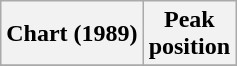<table class="wikitable sortable plainrowheaders" style="text-align:center">
<tr>
<th scope="col">Chart (1989)</th>
<th scope="col">Peak<br>position</th>
</tr>
<tr>
</tr>
</table>
